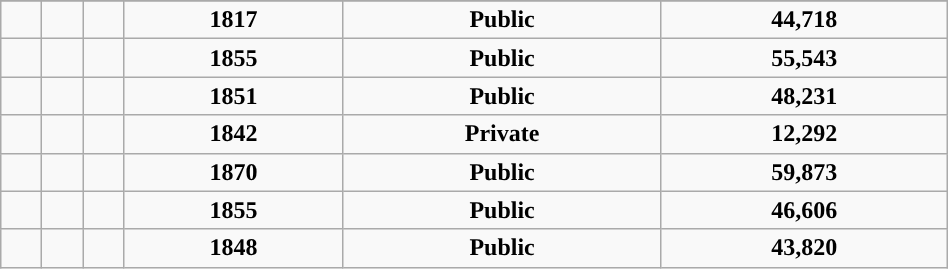<table class="wikitable" width=50%; style="text-align: center;">
<tr>
</tr>
<tr align="center">
<td><strong><a href='#'></a></strong></td>
<td><strong><a href='#'></a></strong></td>
<td><strong><a href='#'></a></strong></td>
<td><strong>1817</strong></td>
<td><strong>Public</strong></td>
<td><strong>44,718</strong></td>
</tr>
<tr align="center">
<td><strong><a href='#'></a></strong></td>
<td><strong><a href='#'></a></strong></td>
<td><strong><a href='#'></a></strong></td>
<td><strong>1855</strong></td>
<td><strong>Public</strong></td>
<td><strong>55,543</strong></td>
</tr>
<tr align="center">
<td><strong><a href='#'></a></strong></td>
<td><strong><a href='#'></a></strong></td>
<td><strong><a href='#'></a></strong></td>
<td><strong>1851</strong></td>
<td><strong>Public</strong></td>
<td><strong>48,231</strong></td>
</tr>
<tr align="center">
<td><strong><a href='#'></a></strong></td>
<td><strong><a href='#'></a></strong></td>
<td><strong><a href='#'></a></strong></td>
<td><strong>1842</strong></td>
<td><strong>Private</strong></td>
<td><strong>12,292</strong></td>
</tr>
<tr align="center">
<td><strong><a href='#'></a></strong></td>
<td><strong><a href='#'></a></strong></td>
<td><strong><a href='#'></a></strong></td>
<td><strong>1870</strong></td>
<td><strong>Public</strong></td>
<td><strong>59,873</strong></td>
</tr>
<tr align="center">
<td><strong><a href='#'></a></strong></td>
<td><strong><a href='#'></a></strong></td>
<td><strong><a href='#'></a></strong></td>
<td><strong>1855</strong></td>
<td><strong>Public</strong></td>
<td><strong>46,606</strong></td>
</tr>
<tr align="center">
<td><strong><a href='#'></a></strong></td>
<td><strong><a href='#'></a></strong></td>
<td><strong><a href='#'></a></strong></td>
<td><strong>1848</strong></td>
<td><strong>Public</strong></td>
<td><strong>43,820</strong></td>
</tr>
</table>
